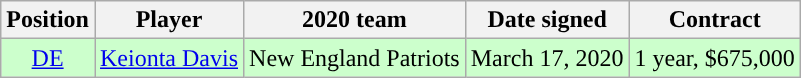<table class="wikitable" style="text-align:center">
<tr>
<th>Position</th>
<th>Player</th>
<th>2020 team</th>
<th>Date signed</th>
<th>Contract</th>
</tr>
<tr style="background:#cfc">
<td><a href='#'>DE</a></td>
<td><a href='#'>Keionta Davis</a></td>
<td>New England Patriots</td>
<td>March 17, 2020</td>
<td>1 year, $675,000</td>
</tr>
</table>
